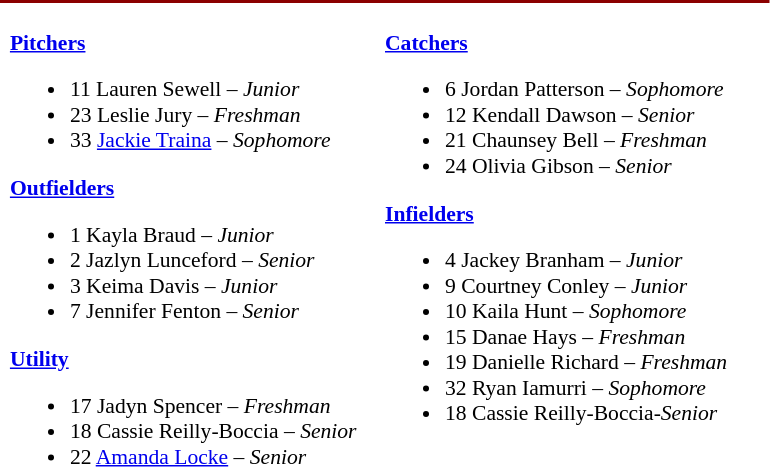<table class="toccolours" style="border-collapse:collapse; font-size:90%;">
<tr>
<td colspan="9" style="background-color: #8B0000; color: #FFFFFF"></td>
</tr>
<tr>
</tr>
<tr>
<td width="03"> </td>
<td valign="top"><br><strong><a href='#'>Pitchers</a></strong><ul><li>11 Lauren Sewell – <em>Junior</em></li><li>23 Leslie Jury – <em>Freshman</em></li><li>33 <a href='#'>Jackie Traina</a> – <em>Sophomore</em></li></ul><strong><a href='#'>Outfielders</a></strong><ul><li>1 Kayla Braud – <em>Junior</em></li><li>2 Jazlyn Lunceford – <em>Senior</em></li><li>3 Keima Davis – <em>Junior</em></li><li>7 Jennifer Fenton – <em>Senior</em></li></ul><strong><a href='#'>Utility</a></strong><ul><li>17 Jadyn Spencer – <em>Freshman</em></li><li>18 Cassie Reilly-Boccia – <em>Senior</em></li><li>22 <a href='#'>Amanda Locke</a> – <em>Senior</em></li></ul></td>
<td width="15"> </td>
<td valign="top"><br><strong><a href='#'>Catchers</a></strong><ul><li>6 Jordan Patterson – <em>Sophomore</em></li><li>12 Kendall Dawson – <em>Senior</em></li><li>21 Chaunsey Bell – <em>Freshman</em></li><li>24 Olivia Gibson – <em>Senior</em></li></ul><strong><a href='#'>Infielders</a></strong><ul><li>4 Jackey Branham – <em>Junior</em></li><li>9 Courtney Conley – <em>Junior</em></li><li>10 Kaila Hunt – <em>Sophomore</em></li><li>15 Danae Hays – <em>Freshman</em></li><li>19 Danielle Richard – <em>Freshman</em></li><li>32 Ryan Iamurri – <em>Sophomore</em></li><li>18 Cassie Reilly-Boccia-<em>Senior</em></li></ul></td>
<td width="25"> </td>
</tr>
</table>
